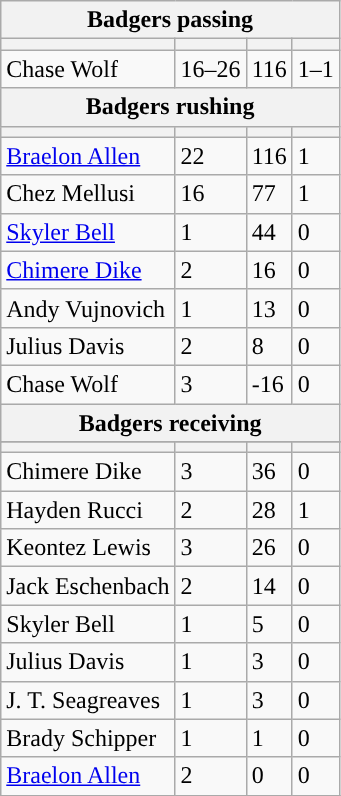<table class="wikitable plainrowheaders">
<tr>
<th colspan="6">Badgers passing</th>
</tr>
<tr>
<th scope="col"></th>
<th scope="col"></th>
<th scope="col"></th>
<th scope="col"></th>
</tr>
<tr>
<td>Chase Wolf</td>
<td>16–26</td>
<td>116</td>
<td>1–1</td>
</tr>
<tr>
<th colspan="6">Badgers rushing</th>
</tr>
<tr>
<th scope="col"></th>
<th scope="col"></th>
<th scope="col"></th>
<th scope="col"></th>
</tr>
<tr>
<td><a href='#'>Braelon Allen</a></td>
<td>22</td>
<td>116</td>
<td>1</td>
</tr>
<tr>
<td>Chez Mellusi</td>
<td>16</td>
<td>77</td>
<td>1</td>
</tr>
<tr>
<td><a href='#'>Skyler Bell</a></td>
<td>1</td>
<td>44</td>
<td>0</td>
</tr>
<tr>
<td><a href='#'>Chimere Dike</a></td>
<td>2</td>
<td>16</td>
<td>0</td>
</tr>
<tr>
<td>Andy Vujnovich</td>
<td>1</td>
<td>13</td>
<td>0</td>
</tr>
<tr>
<td>Julius Davis</td>
<td>2</td>
<td>8</td>
<td>0</td>
</tr>
<tr>
<td>Chase Wolf</td>
<td>3</td>
<td>-16</td>
<td>0</td>
</tr>
<tr>
<th colspan="6">Badgers receiving</th>
</tr>
<tr>
</tr>
<tr>
<th scope="col"></th>
<th scope="col"></th>
<th scope="col"></th>
<th scope="col"></th>
</tr>
<tr>
<td>Chimere Dike</td>
<td>3</td>
<td>36</td>
<td>0</td>
</tr>
<tr>
<td>Hayden Rucci</td>
<td>2</td>
<td>28</td>
<td>1</td>
</tr>
<tr>
<td>Keontez Lewis</td>
<td>3</td>
<td>26</td>
<td>0</td>
</tr>
<tr>
<td>Jack Eschenbach</td>
<td>2</td>
<td>14</td>
<td>0</td>
</tr>
<tr>
<td>Skyler Bell</td>
<td>1</td>
<td>5</td>
<td>0</td>
</tr>
<tr>
<td>Julius Davis</td>
<td>1</td>
<td>3</td>
<td>0</td>
</tr>
<tr>
<td>J. T. Seagreaves</td>
<td>1</td>
<td>3</td>
<td>0</td>
</tr>
<tr>
<td>Brady Schipper</td>
<td>1</td>
<td>1</td>
<td>0</td>
</tr>
<tr>
<td><a href='#'>Braelon Allen</a></td>
<td>2</td>
<td>0</td>
<td>0</td>
</tr>
<tr>
</tr>
</table>
